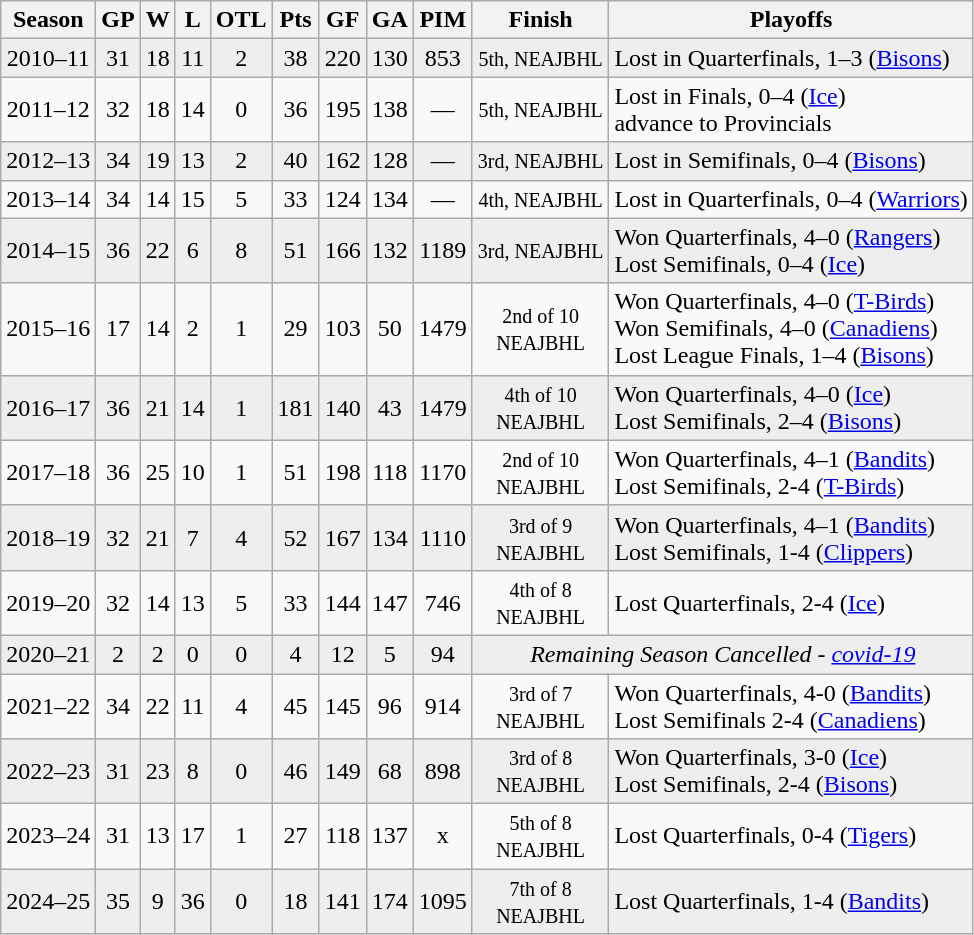<table class="wikitable" style="text-align:center">
<tr>
<th>Season</th>
<th>GP</th>
<th>W</th>
<th>L</th>
<th>OTL</th>
<th>Pts</th>
<th>GF</th>
<th>GA</th>
<th>PIM</th>
<th>Finish</th>
<th>Playoffs</th>
</tr>
<tr bgcolor="#eeeeee">
<td>2010–11</td>
<td>31</td>
<td>18</td>
<td>11</td>
<td>2</td>
<td>38</td>
<td>220</td>
<td>130</td>
<td>853</td>
<td><small>5th, NEAJBHL</small></td>
<td align=left>Lost in Quarterfinals, 1–3 (<a href='#'>Bisons</a>)</td>
</tr>
<tr>
<td>2011–12</td>
<td>32</td>
<td>18</td>
<td>14</td>
<td>0</td>
<td>36</td>
<td>195</td>
<td>138</td>
<td>—</td>
<td><small>5th, NEAJBHL</small></td>
<td align=left>Lost in Finals, 0–4 (<a href='#'>Ice</a>)<br>advance to Provincials</td>
</tr>
<tr bgcolor="#eeeeee">
<td>2012–13</td>
<td>34</td>
<td>19</td>
<td>13</td>
<td>2</td>
<td>40</td>
<td>162</td>
<td>128</td>
<td>—</td>
<td><small>3rd, NEAJBHL</small></td>
<td align=left>Lost in Semifinals, 0–4 (<a href='#'>Bisons</a>)</td>
</tr>
<tr>
<td>2013–14</td>
<td>34</td>
<td>14</td>
<td>15</td>
<td>5</td>
<td>33</td>
<td>124</td>
<td>134</td>
<td>—</td>
<td><small>4th, NEAJBHL</small></td>
<td align=left>Lost in Quarterfinals, 0–4 (<a href='#'>Warriors</a>)</td>
</tr>
<tr bgcolor="#eeeeee">
<td>2014–15</td>
<td>36</td>
<td>22</td>
<td>6</td>
<td>8</td>
<td>51</td>
<td>166</td>
<td>132</td>
<td>1189</td>
<td><small>3rd, NEAJBHL</small></td>
<td align=left>Won Quarterfinals, 4–0 (<a href='#'>Rangers</a>)<br>Lost Semifinals, 0–4 (<a href='#'>Ice</a>)</td>
</tr>
<tr>
<td>2015–16</td>
<td>17</td>
<td>14</td>
<td>2</td>
<td>1</td>
<td>29</td>
<td>103</td>
<td>50</td>
<td>1479</td>
<td><small>2nd of 10<br>NEAJBHL</small></td>
<td align=left>Won Quarterfinals, 4–0 (<a href='#'>T-Birds</a>)<br>Won Semifinals, 4–0 (<a href='#'>Canadiens</a>)<br>Lost League Finals, 1–4 (<a href='#'>Bisons</a>)</td>
</tr>
<tr bgcolor="#eeeeee">
<td>2016–17</td>
<td>36</td>
<td>21</td>
<td>14</td>
<td>1</td>
<td>181</td>
<td>140</td>
<td>43</td>
<td>1479</td>
<td><small>4th of 10<br>NEAJBHL</small></td>
<td align=left>Won Quarterfinals, 4–0 (<a href='#'>Ice</a>)<br>Lost Semifinals, 2–4 (<a href='#'>Bisons</a>)</td>
</tr>
<tr>
<td>2017–18</td>
<td>36</td>
<td>25</td>
<td>10</td>
<td>1</td>
<td>51</td>
<td>198</td>
<td>118</td>
<td>1170</td>
<td><small>2nd of 10<br>NEAJBHL</small></td>
<td align=left>Won Quarterfinals, 4–1 (<a href='#'>Bandits</a>)<br>Lost Semifinals, 2-4 (<a href='#'>T-Birds</a>)</td>
</tr>
<tr bgcolor="#eeeeee">
<td>2018–19</td>
<td>32</td>
<td>21</td>
<td>7</td>
<td>4</td>
<td>52</td>
<td>167</td>
<td>134</td>
<td>1110</td>
<td><small>3rd of 9<br>NEAJBHL</small></td>
<td align=left>Won Quarterfinals, 4–1 (<a href='#'>Bandits</a>)<br>Lost Semifinals, 1-4 (<a href='#'>Clippers</a>)</td>
</tr>
<tr>
<td>2019–20</td>
<td>32</td>
<td>14</td>
<td>13</td>
<td>5</td>
<td>33</td>
<td>144</td>
<td>147</td>
<td>746</td>
<td><small>4th of 8<br>NEAJBHL</small></td>
<td align=left>Lost Quarterfinals, 2-4 (<a href='#'>Ice</a>)</td>
</tr>
<tr bgcolor="#eeeeee">
<td>2020–21</td>
<td>2</td>
<td>2</td>
<td>0</td>
<td>0</td>
<td>4</td>
<td>12</td>
<td>5</td>
<td>94</td>
<td colspan=2 align=center><em>Remaining Season Cancelled - <a href='#'>covid-19</a></em></td>
</tr>
<tr>
<td>2021–22</td>
<td>34</td>
<td>22</td>
<td>11</td>
<td>4</td>
<td>45</td>
<td>145</td>
<td>96</td>
<td>914</td>
<td><small>3rd of 7<br>NEAJBHL</small></td>
<td align=left>Won Quarterfinals, 4-0 (<a href='#'>Bandits</a>)<br>Lost Semifinals 2-4 (<a href='#'>Canadiens</a>)</td>
</tr>
<tr bgcolor="#eeeeee">
<td>2022–23</td>
<td>31</td>
<td>23</td>
<td>8</td>
<td>0</td>
<td>46</td>
<td>149</td>
<td>68</td>
<td>898</td>
<td><small>3rd of 8<br>NEAJBHL</small></td>
<td align=left>Won Quarterfinals, 3-0 (<a href='#'>Ice</a>)<br>Lost Semifinals, 2-4 (<a href='#'>Bisons</a>)</td>
</tr>
<tr>
<td>2023–24</td>
<td>31</td>
<td>13</td>
<td>17</td>
<td>1</td>
<td>27</td>
<td>118</td>
<td>137</td>
<td>x</td>
<td><small>5th of 8<br>NEAJBHL</small></td>
<td align=left>Lost Quarterfinals, 0-4 (<a href='#'>Tigers</a>)</td>
</tr>
<tr bgcolor="#eeeeee">
<td>2024–25</td>
<td>35</td>
<td>9</td>
<td>36</td>
<td>0</td>
<td>18</td>
<td>141</td>
<td>174</td>
<td>1095</td>
<td><small>7th of 8<br>NEAJBHL</small></td>
<td align=left>Lost Quarterfinals, 1-4 (<a href='#'>Bandits</a>)</td>
</tr>
</table>
